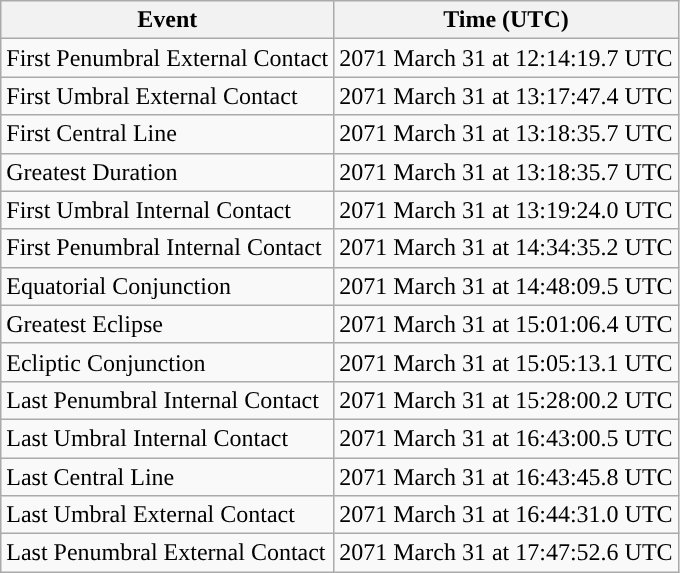<table class="wikitable">
<tr>
<th>Event</th>
<th>Time (UTC)</th>
</tr>
<tr>
<td>First Penumbral External Contact</td>
<td>2071 March 31 at 12:14:19.7 UTC</td>
</tr>
<tr>
<td>First Umbral External Contact</td>
<td>2071 March 31 at 13:17:47.4 UTC</td>
</tr>
<tr>
<td>First Central Line</td>
<td>2071 March 31 at 13:18:35.7 UTC</td>
</tr>
<tr>
<td>Greatest Duration</td>
<td>2071 March 31 at 13:18:35.7 UTC</td>
</tr>
<tr>
<td>First Umbral Internal Contact</td>
<td>2071 March 31 at 13:19:24.0 UTC</td>
</tr>
<tr>
<td>First Penumbral Internal Contact</td>
<td>2071 March 31 at 14:34:35.2 UTC</td>
</tr>
<tr>
<td>Equatorial Conjunction</td>
<td>2071 March 31 at 14:48:09.5 UTC</td>
</tr>
<tr>
<td>Greatest Eclipse</td>
<td>2071 March 31 at 15:01:06.4 UTC</td>
</tr>
<tr>
<td>Ecliptic Conjunction</td>
<td>2071 March 31 at 15:05:13.1 UTC</td>
</tr>
<tr>
<td>Last Penumbral Internal Contact</td>
<td>2071 March 31 at 15:28:00.2 UTC</td>
</tr>
<tr>
<td>Last Umbral Internal Contact</td>
<td>2071 March 31 at 16:43:00.5 UTC</td>
</tr>
<tr>
<td>Last Central Line</td>
<td>2071 March 31 at 16:43:45.8 UTC</td>
</tr>
<tr>
<td>Last Umbral External Contact</td>
<td>2071 March 31 at 16:44:31.0 UTC</td>
</tr>
<tr>
<td>Last Penumbral External Contact</td>
<td>2071 March 31 at 17:47:52.6 UTC</td>
</tr>
</table>
